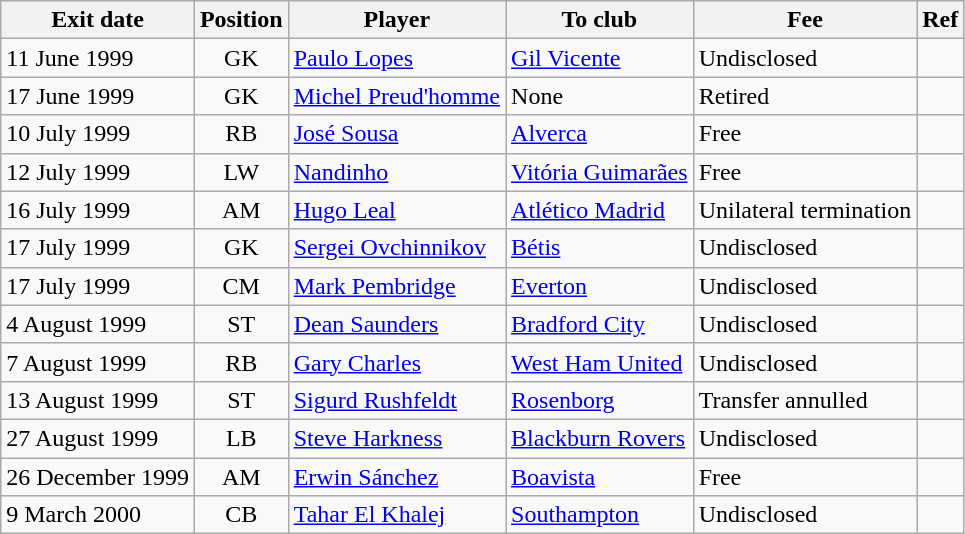<table class="wikitable sortable">
<tr>
<th>Exit date</th>
<th>Position</th>
<th>Player</th>
<th>To club</th>
<th>Fee</th>
<th>Ref</th>
</tr>
<tr>
<td>11 June 1999</td>
<td style="text-align:center;">GK</td>
<td style="text-align:left;"><a href='#'>Paulo Lopes</a></td>
<td style="text-align:left;"><a href='#'>Gil Vicente</a></td>
<td>Undisclosed</td>
<td></td>
</tr>
<tr>
<td>17 June 1999</td>
<td style="text-align:center;">GK</td>
<td style="text-align:left;"><a href='#'>Michel Preud'homme</a></td>
<td style="text-align:left;">None</td>
<td>Retired</td>
<td></td>
</tr>
<tr>
<td>10 July 1999</td>
<td style="text-align:center;">RB</td>
<td style="text-align:left;"><a href='#'>José Sousa</a></td>
<td style="text-align:left;"><a href='#'>Alverca</a></td>
<td>Free</td>
<td></td>
</tr>
<tr>
<td>12 July 1999</td>
<td style="text-align:center;">LW</td>
<td style="text-align:left;"><a href='#'>Nandinho</a></td>
<td style="text-align:left;"><a href='#'>Vitória Guimarães</a></td>
<td>Free</td>
<td></td>
</tr>
<tr>
<td>16 July 1999</td>
<td style="text-align:center;">AM</td>
<td style="text-align:left;"><a href='#'>Hugo Leal</a></td>
<td style="text-align:left;"><a href='#'>Atlético Madrid</a></td>
<td>Unilateral termination</td>
<td></td>
</tr>
<tr>
<td>17 July 1999</td>
<td style="text-align:center;">GK</td>
<td style="text-align:left;"><a href='#'>Sergei Ovchinnikov</a></td>
<td style="text-align:left;"><a href='#'>Bétis</a></td>
<td>Undisclosed</td>
<td></td>
</tr>
<tr>
<td>17 July 1999</td>
<td style="text-align:center;">CM</td>
<td style="text-align:left;"><a href='#'>Mark Pembridge</a></td>
<td style="text-align:left;"><a href='#'>Everton</a></td>
<td>Undisclosed</td>
<td></td>
</tr>
<tr>
<td>4 August 1999</td>
<td style="text-align:center;">ST</td>
<td style="text-align:left;"><a href='#'>Dean Saunders</a></td>
<td style="text-align:left;"><a href='#'>Bradford City</a></td>
<td>Undisclosed</td>
<td></td>
</tr>
<tr>
<td>7 August 1999</td>
<td style="text-align:center;">RB</td>
<td style="text-align:left;"><a href='#'>Gary Charles</a></td>
<td style="text-align:left;"><a href='#'>West Ham United</a></td>
<td>Undisclosed</td>
<td></td>
</tr>
<tr>
<td>13 August 1999</td>
<td style="text-align:center;">ST</td>
<td style="text-align:left;"><a href='#'>Sigurd Rushfeldt</a></td>
<td style="text-align:left;"><a href='#'>Rosenborg</a></td>
<td>Transfer annulled</td>
<td></td>
</tr>
<tr>
<td>27 August 1999</td>
<td style="text-align:center;">LB</td>
<td style="text-align:left;"><a href='#'>Steve Harkness</a></td>
<td style="text-align:left;"><a href='#'>Blackburn Rovers</a></td>
<td>Undisclosed</td>
<td></td>
</tr>
<tr>
<td>26 December 1999</td>
<td style="text-align:center;">AM</td>
<td style="text-align:left;"><a href='#'>Erwin Sánchez</a></td>
<td style="text-align:left;"><a href='#'>Boavista</a></td>
<td>Free</td>
<td></td>
</tr>
<tr>
<td>9 March 2000</td>
<td style="text-align:center;">CB</td>
<td style="text-align:left;"><a href='#'>Tahar El Khalej</a></td>
<td style="text-align:left;"><a href='#'>Southampton</a></td>
<td>Undisclosed</td>
<td></td>
</tr>
</table>
